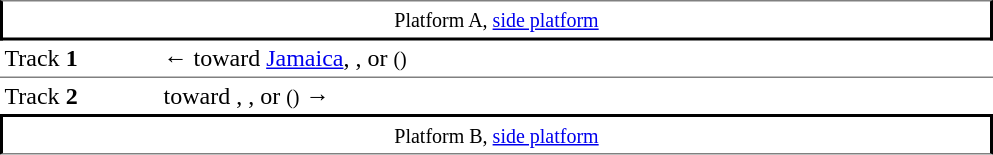<table cellpadding="3" cellspacing="0" border="0">
<tr>
<td colspan="2" style="border-top:solid 1px gray;border-bottom:solid 2px black;border-right:solid 2px black;border-left:solid 2px black;text-align:center;"><small>Platform A, <a href='#'>side platform</a></small> </td>
</tr>
<tr>
<td width="100">Track <strong>1</strong></td>
<td width="550">←  toward <a href='#'>Jamaica</a>, , or  <small>()</small></td>
</tr>
<tr>
<td style="border-top:solid 1px gray;">Track <strong>2</strong></td>
<td style="border-top:solid 1px gray;">  toward , , or  <small>()</small> →</td>
</tr>
<tr>
<td colspan="2" style="border-bottom:solid 1px gray;border-top:solid 2px black;border-right:solid 2px black;border-left:solid 2px black;text-align:center;"><small>Platform B, <a href='#'>side platform</a></small> </td>
</tr>
</table>
